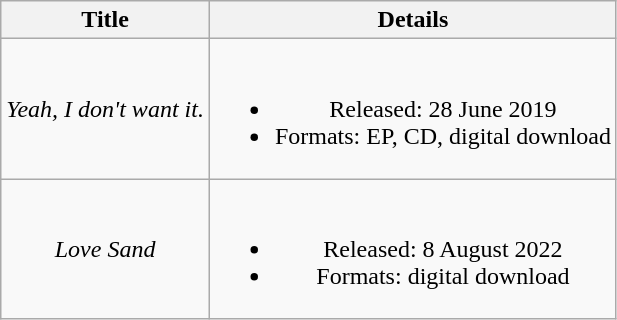<table class="wikitable plainrowheaders" style="text-align:center;">
<tr>
<th>Title</th>
<th>Details</th>
</tr>
<tr>
<td><em>Yeah, I don't want it.</em></td>
<td><br><ul><li>Released: 28 June 2019</li><li>Formats: EP, CD, digital download</li></ul></td>
</tr>
<tr>
<td><em>Love Sand</em></td>
<td><br><ul><li>Released: 8 August 2022</li><li>Formats: digital download</li></ul></td>
</tr>
</table>
